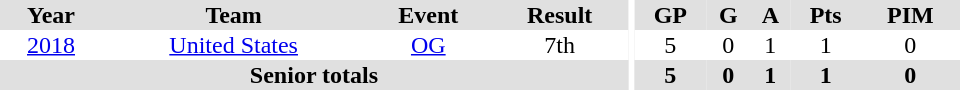<table border="0" cellpadding="1" cellspacing="0" ID="Table3" style="text-align:center; width:40em">
<tr ALIGN="center" bgcolor="#e0e0e0">
<th>Year</th>
<th>Team</th>
<th>Event</th>
<th>Result</th>
<th rowspan="99" bgcolor="#ffffff"></th>
<th>GP</th>
<th>G</th>
<th>A</th>
<th>Pts</th>
<th>PIM</th>
</tr>
<tr>
<td><a href='#'>2018</a></td>
<td><a href='#'>United States</a></td>
<td><a href='#'>OG</a></td>
<td>7th</td>
<td>5</td>
<td>0</td>
<td>1</td>
<td>1</td>
<td>0</td>
</tr>
<tr bgcolor="#e0e0e0">
<th colspan="4">Senior totals</th>
<th>5</th>
<th>0</th>
<th>1</th>
<th>1</th>
<th>0</th>
</tr>
</table>
